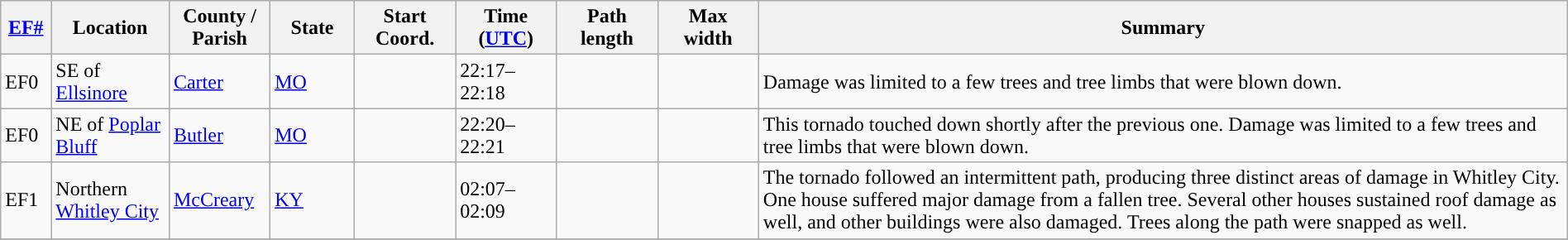<table class="wikitable sortable" style="width:100%;">
<tr>
<th scope="col"  style="width:3%; text-align:center;"><a href='#'>EF#</a></th>
<th scope="col"  style="width:7%; text-align:center;" class="unsortable">Location</th>
<th scope="col"  style="width:6%; text-align:center;" class="unsortable">County / Parish</th>
<th scope="col"  style="width:5%; text-align:center;">State</th>
<th scope="col"  style="width:6%; text-align:center;">Start Coord.</th>
<th scope="col"  style="width:6%; text-align:center;">Time (<a href='#'>UTC</a>)</th>
<th scope="col"  style="width:6%; text-align:center;">Path length</th>
<th scope="col"  style="width:6%; text-align:center;">Max width</th>
<th scope="col" class="unsortable" style="width:48%; text-align:center;">Summary</th>
</tr>
<tr>
<td>EF0</td>
<td>SE of <a href='#'>Ellsinore</a></td>
<td><a href='#'>Carter</a></td>
<td><a href='#'>MO</a></td>
<td></td>
<td>22:17–22:18</td>
<td></td>
<td></td>
<td>Damage was limited to a few trees and tree limbs that were blown down.</td>
</tr>
<tr>
<td>EF0</td>
<td>NE of <a href='#'>Poplar Bluff</a></td>
<td><a href='#'>Butler</a></td>
<td><a href='#'>MO</a></td>
<td></td>
<td>22:20–22:21</td>
<td></td>
<td></td>
<td>This tornado touched down shortly after the previous one. Damage was limited to a few trees and tree limbs that were blown down.</td>
</tr>
<tr>
<td>EF1</td>
<td>Northern <a href='#'>Whitley City</a></td>
<td><a href='#'>McCreary</a></td>
<td><a href='#'>KY</a></td>
<td></td>
<td>02:07–02:09</td>
<td></td>
<td></td>
<td>The tornado followed an intermittent path, producing three distinct areas of damage in Whitley City. One house suffered major damage from a fallen tree. Several other houses sustained roof damage as well, and other buildings were also damaged. Trees along the path were snapped as well.</td>
</tr>
<tr>
</tr>
</table>
